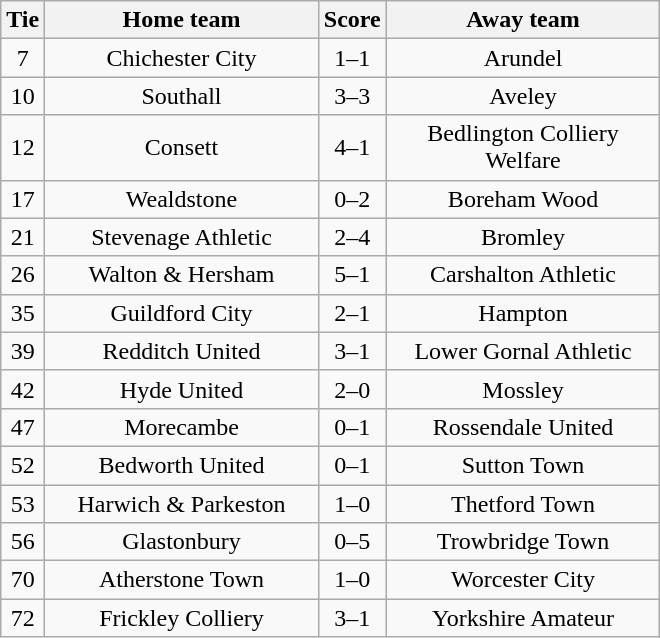<table class="wikitable" style="text-align:center;">
<tr>
<th width=20>Tie</th>
<th width=175>Home team</th>
<th width=20>Score</th>
<th width=175>Away team</th>
</tr>
<tr>
<td>7</td>
<td>Chichester City</td>
<td>1–1</td>
<td>Arundel</td>
</tr>
<tr>
<td>10</td>
<td>Southall</td>
<td>3–3</td>
<td>Aveley</td>
</tr>
<tr>
<td>12</td>
<td>Consett</td>
<td>4–1</td>
<td>Bedlington Colliery Welfare</td>
</tr>
<tr>
<td>17</td>
<td>Wealdstone</td>
<td>0–2</td>
<td>Boreham Wood</td>
</tr>
<tr>
<td>21</td>
<td>Stevenage Athletic</td>
<td>2–4</td>
<td>Bromley</td>
</tr>
<tr>
<td>26</td>
<td>Walton & Hersham</td>
<td>5–1</td>
<td>Carshalton Athletic</td>
</tr>
<tr>
<td>35</td>
<td>Guildford City</td>
<td>2–1</td>
<td>Hampton</td>
</tr>
<tr>
<td>39</td>
<td>Redditch United</td>
<td>3–1</td>
<td>Lower Gornal Athletic</td>
</tr>
<tr>
<td>42</td>
<td>Hyde United</td>
<td>2–0</td>
<td>Mossley</td>
</tr>
<tr>
<td>47</td>
<td>Morecambe</td>
<td>0–1</td>
<td>Rossendale United</td>
</tr>
<tr>
<td>52</td>
<td>Bedworth United</td>
<td>0–1</td>
<td>Sutton Town</td>
</tr>
<tr>
<td>53</td>
<td>Harwich & Parkeston</td>
<td>1–0</td>
<td>Thetford Town</td>
</tr>
<tr>
<td>56</td>
<td>Glastonbury</td>
<td>0–5</td>
<td>Trowbridge Town</td>
</tr>
<tr>
<td>70</td>
<td>Atherstone Town</td>
<td>1–0</td>
<td>Worcester City</td>
</tr>
<tr>
<td>72</td>
<td>Frickley Colliery</td>
<td>3–1</td>
<td>Yorkshire Amateur</td>
</tr>
</table>
